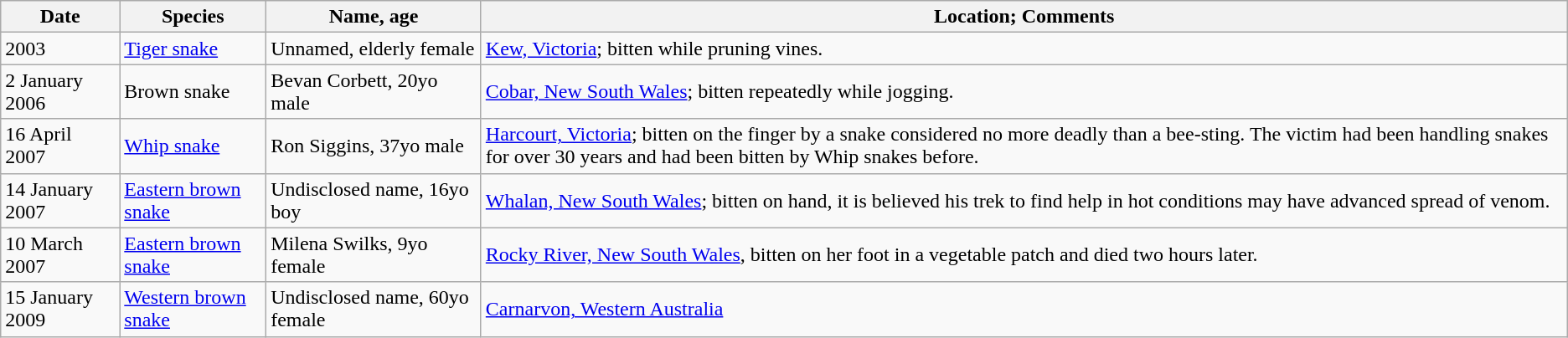<table class="wikitable sortable">
<tr>
<th scope="col">Date</th>
<th scope="col">Species</th>
<th scope="col">Name, age</th>
<th scope="col" class="unsortable">Location; Comments</th>
</tr>
<tr>
<td data-sort-value="2003-01-01">2003</td>
<td><a href='#'>Tiger snake</a></td>
<td data-sort-value="ZZZ">Unnamed, elderly female</td>
<td><a href='#'>Kew, Victoria</a>; bitten while pruning vines.</td>
</tr>
<tr>
<td data-sort-value="2006-01-02">2 January 2006</td>
<td>Brown snake</td>
<td data-sort-value="corbett, bevan">Bevan Corbett, 20yo male</td>
<td><a href='#'>Cobar, New South Wales</a>; bitten repeatedly while jogging.</td>
</tr>
<tr>
<td data-sort-value="2007-04-16">16 April 2007</td>
<td><a href='#'>Whip snake</a></td>
<td data-sort-value="siggins, ron">Ron Siggins, 37yo male</td>
<td><a href='#'>Harcourt, Victoria</a>; bitten on the finger by a snake considered no more deadly than a bee-sting. The victim had been handling snakes for over 30 years and had been bitten by Whip snakes before.</td>
</tr>
<tr>
<td data-sort-value="2007-01-14">14 January 2007</td>
<td><a href='#'>Eastern brown snake</a></td>
<td data-sort-value="ZZZ">Undisclosed name, 16yo boy</td>
<td><a href='#'>Whalan, New South Wales</a>; bitten on hand, it is believed his trek to find help in hot conditions may have advanced spread of venom.</td>
</tr>
<tr>
<td data-sort-value="2007-03-10">10 March 2007</td>
<td><a href='#'>Eastern brown snake</a></td>
<td data-sort-value="swilks, milena">Milena Swilks, 9yo female</td>
<td><a href='#'>Rocky River, New South Wales</a>, bitten on her foot in a vegetable patch and died two hours later.</td>
</tr>
<tr>
<td data-sort-value="2009-01-15">15 January 2009</td>
<td><a href='#'>Western brown snake</a></td>
<td data-sort-value="ZZZ">Undisclosed name, 60yo female</td>
<td><a href='#'>Carnarvon, Western Australia</a></td>
</tr>
</table>
